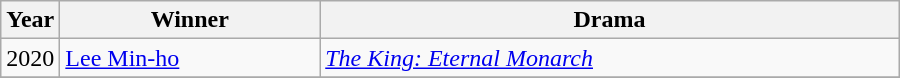<table class="wikitable" style="width:600px">
<tr>
<th width=10>Year</th>
<th>Winner</th>
<th>Drama</th>
</tr>
<tr>
<td>2020</td>
<td><a href='#'>Lee Min-ho</a></td>
<td><em><a href='#'>The King: Eternal Monarch</a></em></td>
</tr>
<tr>
</tr>
</table>
